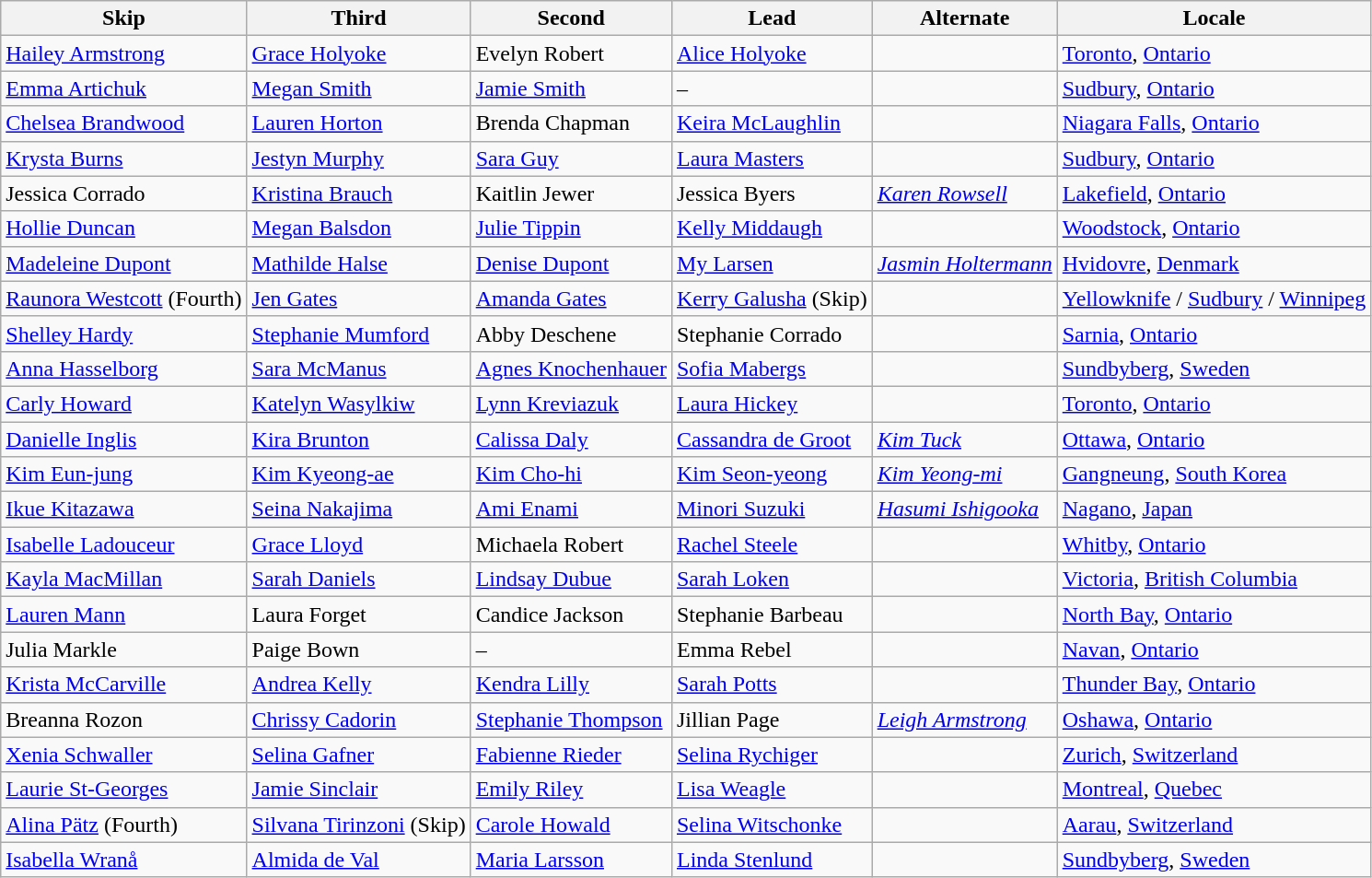<table class=wikitable>
<tr>
<th scope="col">Skip</th>
<th scope="col">Third</th>
<th scope="col">Second</th>
<th scope="col">Lead</th>
<th scope="col">Alternate</th>
<th scope="col">Locale</th>
</tr>
<tr>
<td><a href='#'>Hailey Armstrong</a></td>
<td><a href='#'>Grace Holyoke</a></td>
<td>Evelyn Robert</td>
<td><a href='#'>Alice Holyoke</a></td>
<td></td>
<td> <a href='#'>Toronto</a>, <a href='#'>Ontario</a></td>
</tr>
<tr>
<td><a href='#'>Emma Artichuk</a></td>
<td><a href='#'>Megan Smith</a></td>
<td><a href='#'>Jamie Smith</a></td>
<td>–</td>
<td></td>
<td> <a href='#'>Sudbury</a>, <a href='#'>Ontario</a></td>
</tr>
<tr>
<td><a href='#'>Chelsea Brandwood</a></td>
<td><a href='#'>Lauren Horton</a></td>
<td>Brenda Chapman</td>
<td><a href='#'>Keira McLaughlin</a></td>
<td></td>
<td> <a href='#'>Niagara Falls</a>, <a href='#'>Ontario</a></td>
</tr>
<tr>
<td><a href='#'>Krysta Burns</a></td>
<td><a href='#'>Jestyn Murphy</a></td>
<td><a href='#'>Sara Guy</a></td>
<td><a href='#'>Laura Masters</a></td>
<td></td>
<td> <a href='#'>Sudbury</a>, <a href='#'>Ontario</a></td>
</tr>
<tr>
<td>Jessica Corrado</td>
<td><a href='#'>Kristina Brauch</a></td>
<td>Kaitlin Jewer</td>
<td>Jessica Byers</td>
<td><em><a href='#'>Karen Rowsell</a></em></td>
<td> <a href='#'>Lakefield</a>, <a href='#'>Ontario</a></td>
</tr>
<tr>
<td><a href='#'>Hollie Duncan</a></td>
<td><a href='#'>Megan Balsdon</a></td>
<td><a href='#'>Julie Tippin</a></td>
<td><a href='#'>Kelly Middaugh</a></td>
<td></td>
<td> <a href='#'>Woodstock</a>, <a href='#'>Ontario</a></td>
</tr>
<tr>
<td><a href='#'>Madeleine Dupont</a></td>
<td><a href='#'>Mathilde Halse</a></td>
<td><a href='#'>Denise Dupont</a></td>
<td><a href='#'>My Larsen</a></td>
<td><em><a href='#'>Jasmin Holtermann</a></em></td>
<td> <a href='#'>Hvidovre</a>, <a href='#'>Denmark</a></td>
</tr>
<tr>
<td><a href='#'>Raunora Westcott</a> (Fourth)</td>
<td><a href='#'>Jen Gates</a></td>
<td><a href='#'>Amanda Gates</a></td>
<td><a href='#'>Kerry Galusha</a> (Skip)</td>
<td></td>
<td> <a href='#'>Yellowknife</a> / <a href='#'>Sudbury</a> / <a href='#'>Winnipeg</a></td>
</tr>
<tr>
<td><a href='#'>Shelley Hardy</a></td>
<td><a href='#'>Stephanie Mumford</a></td>
<td>Abby Deschene</td>
<td>Stephanie Corrado</td>
<td></td>
<td> <a href='#'>Sarnia</a>, <a href='#'>Ontario</a></td>
</tr>
<tr>
<td><a href='#'>Anna Hasselborg</a></td>
<td><a href='#'>Sara McManus</a></td>
<td><a href='#'>Agnes Knochenhauer</a></td>
<td><a href='#'>Sofia Mabergs</a></td>
<td></td>
<td> <a href='#'>Sundbyberg</a>, <a href='#'>Sweden</a></td>
</tr>
<tr>
<td><a href='#'>Carly Howard</a></td>
<td><a href='#'>Katelyn Wasylkiw</a></td>
<td><a href='#'>Lynn Kreviazuk</a></td>
<td><a href='#'>Laura Hickey</a></td>
<td></td>
<td> <a href='#'>Toronto</a>, <a href='#'>Ontario</a></td>
</tr>
<tr>
<td><a href='#'>Danielle Inglis</a></td>
<td><a href='#'>Kira Brunton</a></td>
<td><a href='#'>Calissa Daly</a></td>
<td><a href='#'>Cassandra de Groot</a></td>
<td><em><a href='#'>Kim Tuck</a></em></td>
<td> <a href='#'>Ottawa</a>, <a href='#'>Ontario</a></td>
</tr>
<tr>
<td><a href='#'>Kim Eun-jung</a></td>
<td><a href='#'>Kim Kyeong-ae</a></td>
<td><a href='#'>Kim Cho-hi</a></td>
<td><a href='#'>Kim Seon-yeong</a></td>
<td><em><a href='#'>Kim Yeong-mi</a></em></td>
<td> <a href='#'>Gangneung</a>, <a href='#'>South Korea</a></td>
</tr>
<tr>
<td><a href='#'>Ikue Kitazawa</a></td>
<td><a href='#'>Seina Nakajima</a></td>
<td><a href='#'>Ami Enami</a></td>
<td><a href='#'>Minori Suzuki</a></td>
<td><em><a href='#'>Hasumi Ishigooka</a></em></td>
<td> <a href='#'>Nagano</a>, <a href='#'>Japan</a></td>
</tr>
<tr>
<td><a href='#'>Isabelle Ladouceur</a></td>
<td><a href='#'>Grace Lloyd</a></td>
<td>Michaela Robert</td>
<td><a href='#'>Rachel Steele</a></td>
<td></td>
<td> <a href='#'>Whitby</a>, <a href='#'>Ontario</a></td>
</tr>
<tr>
<td><a href='#'>Kayla MacMillan</a></td>
<td><a href='#'>Sarah Daniels</a></td>
<td><a href='#'>Lindsay Dubue</a></td>
<td><a href='#'>Sarah Loken</a></td>
<td></td>
<td> <a href='#'>Victoria</a>, <a href='#'>British Columbia</a></td>
</tr>
<tr>
<td><a href='#'>Lauren Mann</a></td>
<td>Laura Forget</td>
<td>Candice Jackson</td>
<td>Stephanie Barbeau</td>
<td></td>
<td> <a href='#'>North Bay</a>, <a href='#'>Ontario</a></td>
</tr>
<tr>
<td>Julia Markle</td>
<td>Paige Bown</td>
<td>–</td>
<td>Emma Rebel</td>
<td></td>
<td> <a href='#'>Navan</a>, <a href='#'>Ontario</a></td>
</tr>
<tr>
<td><a href='#'>Krista McCarville</a></td>
<td><a href='#'>Andrea Kelly</a></td>
<td><a href='#'>Kendra Lilly</a></td>
<td><a href='#'>Sarah Potts</a></td>
<td></td>
<td> <a href='#'>Thunder Bay</a>, <a href='#'>Ontario</a></td>
</tr>
<tr>
<td>Breanna Rozon</td>
<td><a href='#'>Chrissy Cadorin</a></td>
<td><a href='#'>Stephanie Thompson</a></td>
<td>Jillian Page</td>
<td><em><a href='#'>Leigh Armstrong</a></em></td>
<td> <a href='#'>Oshawa</a>, <a href='#'>Ontario</a></td>
</tr>
<tr>
<td><a href='#'>Xenia Schwaller</a></td>
<td><a href='#'>Selina Gafner</a></td>
<td><a href='#'>Fabienne Rieder</a></td>
<td><a href='#'>Selina Rychiger</a></td>
<td></td>
<td> <a href='#'>Zurich</a>, <a href='#'>Switzerland</a></td>
</tr>
<tr>
<td><a href='#'>Laurie St-Georges</a></td>
<td><a href='#'>Jamie Sinclair</a></td>
<td><a href='#'>Emily Riley</a></td>
<td><a href='#'>Lisa Weagle</a></td>
<td></td>
<td> <a href='#'>Montreal</a>, <a href='#'>Quebec</a></td>
</tr>
<tr>
<td><a href='#'>Alina Pätz</a> (Fourth)</td>
<td><a href='#'>Silvana Tirinzoni</a> (Skip)</td>
<td><a href='#'>Carole Howald</a></td>
<td><a href='#'>Selina Witschonke</a></td>
<td></td>
<td> <a href='#'>Aarau</a>, <a href='#'>Switzerland</a></td>
</tr>
<tr>
<td><a href='#'>Isabella Wranå</a></td>
<td><a href='#'>Almida de Val</a></td>
<td><a href='#'>Maria Larsson</a></td>
<td><a href='#'>Linda Stenlund</a></td>
<td></td>
<td> <a href='#'>Sundbyberg</a>, <a href='#'>Sweden</a></td>
</tr>
</table>
